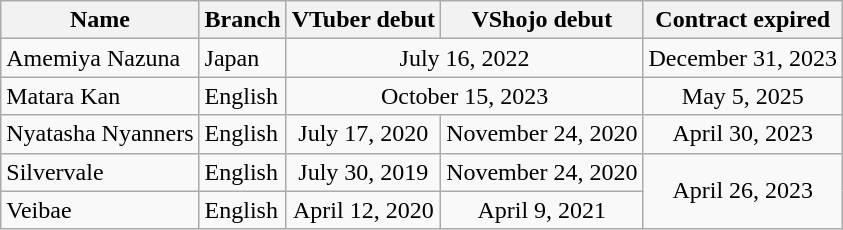<table Class="wikitable sortable">
<tr>
<th scope="col" data-sort-type="text">Name</th>
<th scope="col" data-sort-type="text">Branch</th>
<th scope="col" data-sort-type="date">VTuber debut</th>
<th scope="col" data-sort-type="date">VShojo debut</th>
<th scope="col" data-sort-type="date">Contract expired</th>
</tr>
<tr>
<td>Amemiya Nazuna</td>
<td>Japan</td>
<td colspan="2" style="text-align:center">July 16, 2022</td>
<td style="text-align:center">December 31, 2023</td>
</tr>
<tr>
<td>Matara Kan</td>
<td>English</td>
<td colspan="2" style="text-align:center">October 15, 2023</td>
<td style="text-align:center">May 5, 2025</td>
</tr>
<tr>
<td>Nyatasha Nyanners</td>
<td>English</td>
<td style="text-align:center">July 17, 2020</td>
<td style="text-align:center">November 24, 2020</td>
<td style="text-align:center">April 30, 2023</td>
</tr>
<tr>
<td>Silvervale</td>
<td>English</td>
<td style="text-align:center">July 30, 2019</td>
<td style="text-align:center">November 24, 2020</td>
<td rowspan="2" style="text-align:center">April 26, 2023</td>
</tr>
<tr>
<td>Veibae</td>
<td>English</td>
<td style="text-align:center">April 12, 2020</td>
<td style="text-align:center">April 9, 2021</td>
</tr>
</table>
